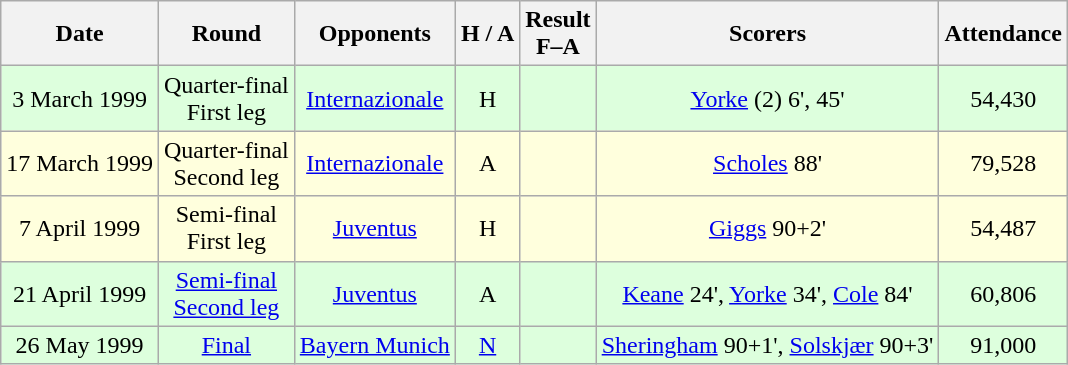<table class="wikitable" style="text-align:center">
<tr>
<th>Date</th>
<th>Round</th>
<th>Opponents</th>
<th>H / A</th>
<th>Result<br>F–A</th>
<th>Scorers</th>
<th>Attendance</th>
</tr>
<tr style="background:#dfd;">
<td>3 March 1999</td>
<td>Quarter-final<br>First leg</td>
<td><a href='#'>Internazionale</a></td>
<td>H</td>
<td></td>
<td><a href='#'>Yorke</a> (2) 6', 45'</td>
<td>54,430</td>
</tr>
<tr style="background:#ffd;">
<td>17 March 1999</td>
<td>Quarter-final<br>Second leg</td>
<td><a href='#'>Internazionale</a></td>
<td>A</td>
<td></td>
<td><a href='#'>Scholes</a> 88'</td>
<td>79,528</td>
</tr>
<tr style="background:#ffd;">
<td>7 April 1999</td>
<td>Semi-final<br>First leg</td>
<td><a href='#'>Juventus</a></td>
<td>H</td>
<td></td>
<td><a href='#'>Giggs</a> 90+2'</td>
<td>54,487</td>
</tr>
<tr style="background:#dfd;">
<td>21 April 1999</td>
<td><a href='#'>Semi-final<br>Second leg</a></td>
<td><a href='#'>Juventus</a></td>
<td>A</td>
<td></td>
<td><a href='#'>Keane</a> 24', <a href='#'>Yorke</a> 34', <a href='#'>Cole</a> 84'</td>
<td>60,806</td>
</tr>
<tr style="background:#dfd;">
<td>26 May 1999</td>
<td><a href='#'>Final</a></td>
<td><a href='#'>Bayern Munich</a></td>
<td><a href='#'>N</a></td>
<td></td>
<td><a href='#'>Sheringham</a> 90+1', <a href='#'>Solskjær</a> 90+3'</td>
<td>91,000</td>
</tr>
</table>
